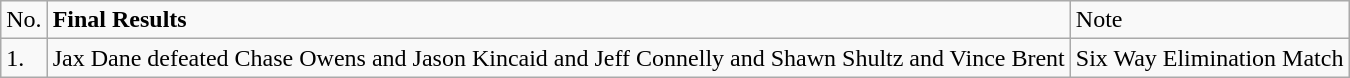<table class="wikitable">
<tr>
<td>No.</td>
<td><strong>Final Results</strong></td>
<td>Note</td>
</tr>
<tr>
<td>1.</td>
<td>Jax Dane defeated Chase Owens and Jason Kincaid and Jeff Connelly and Shawn Shultz and Vince Brent</td>
<td>Six Way Elimination Match</td>
</tr>
</table>
